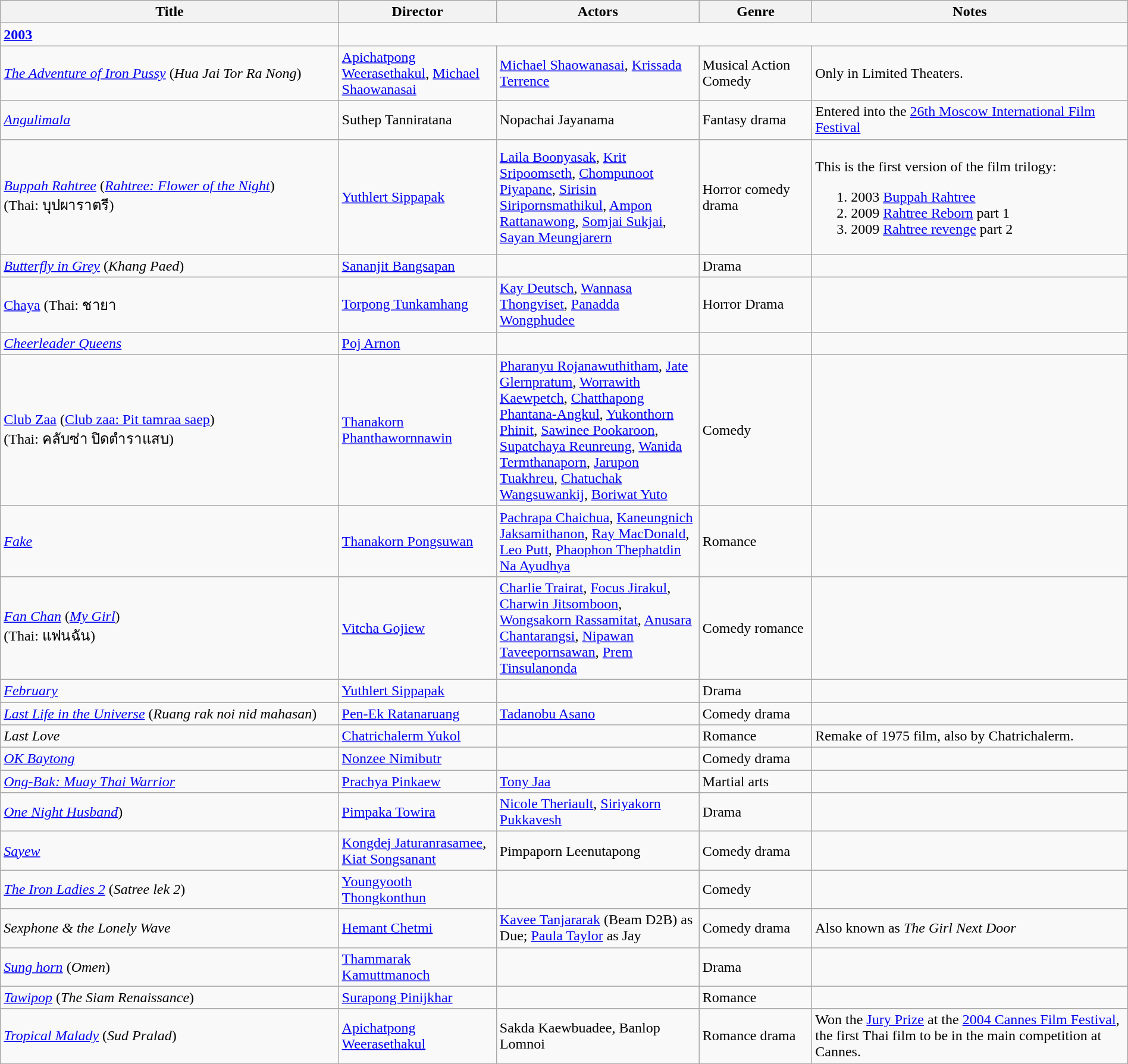<table class="wikitable" style="width:100%;">
<tr>
<th style="width:30%;">Title</th>
<th style="width:14%;">Director</th>
<th style="width:18%;">Actors</th>
<th style="width:10%;">Genre</th>
<th style="width:28%;">Notes</th>
</tr>
<tr>
<td><strong><a href='#'>2003</a></strong></td>
</tr>
<tr>
<td><em><a href='#'>The Adventure of Iron Pussy</a></em> (<em>Hua Jai Tor Ra Nong</em>)</td>
<td><a href='#'>Apichatpong Weerasethakul</a>, <a href='#'>Michael Shaowanasai</a></td>
<td><a href='#'>Michael Shaowanasai</a>, <a href='#'>Krissada Terrence</a></td>
<td>Musical Action Comedy</td>
<td>Only in Limited Theaters.</td>
</tr>
<tr>
<td><em><a href='#'>Angulimala</a></em></td>
<td>Suthep Tanniratana</td>
<td>Nopachai Jayanama</td>
<td>Fantasy drama</td>
<td>Entered into the <a href='#'>26th Moscow International Film Festival</a></td>
</tr>
<tr>
<td><em><a href='#'>Buppah Rahtree</a></em> (<em><a href='#'>Rahtree: Flower of the Night</a></em>)<br>(Thai: บุปผาราตรี)</td>
<td><a href='#'>Yuthlert Sippapak</a></td>
<td><a href='#'>Laila Boonyasak</a>, <a href='#'>Krit Sripoomseth</a>, <a href='#'>Chompunoot Piyapane</a>, <a href='#'>Sirisin Siripornsmathikul</a>, <a href='#'>Ampon Rattanawong</a>, <a href='#'>Somjai Sukjai</a>, <a href='#'>Sayan Meungjarern</a></td>
<td>Horror comedy drama</td>
<td><br>This is the first version of the film trilogy:<ol><li>2003 <a href='#'>Buppah Rahtree</a></li><li>2009 <a href='#'>Rahtree Reborn</a> part 1</li><li>2009 <a href='#'>Rahtree revenge</a> part 2</li></ol></td>
</tr>
<tr>
<td><em><a href='#'>Butterfly in Grey</a></em> (<em>Khang Paed</em>)</td>
<td><a href='#'>Sananjit Bangsapan</a></td>
<td></td>
<td>Drama</td>
<td></td>
</tr>
<tr>
<td><a href='#'>Chaya</a> (Thai: ชายา</td>
<td><a href='#'>Torpong Tunkamhang</a></td>
<td><a href='#'>Kay Deutsch</a>, <a href='#'>Wannasa Thongviset</a>, <a href='#'>Panadda Wongphudee</a></td>
<td>Horror Drama</td>
<td></td>
</tr>
<tr>
<td><em><a href='#'>Cheerleader Queens</a></em></td>
<td><a href='#'>Poj Arnon</a></td>
<td></td>
<td></td>
<td></td>
</tr>
<tr>
<td><a href='#'>Club Zaa</a> (<a href='#'>Club zaa: Pit tamraa saep</a>)<br>(Thai: คลับซ่า ปิดตำราแสบ)</td>
<td><a href='#'>Thanakorn Phanthawornnawin</a></td>
<td><a href='#'>Pharanyu Rojanawuthitham</a>, <a href='#'>Jate Glernpratum</a>, <a href='#'>Worrawith Kaewpetch</a>, <a href='#'>Chatthapong Phantana-Angkul</a>, <a href='#'>Yukonthorn Phinit</a>, <a href='#'>Sawinee Pookaroon</a>, <a href='#'>Supatchaya Reunreung</a>, <a href='#'>Wanida Termthanaporn</a>, <a href='#'>Jarupon Tuakhreu</a>, <a href='#'>Chatuchak Wangsuwankij</a>, <a href='#'>Boriwat Yuto</a></td>
<td>Comedy</td>
<td></td>
</tr>
<tr>
<td><em><a href='#'>Fake</a></em></td>
<td><a href='#'>Thanakorn Pongsuwan</a></td>
<td><a href='#'>Pachrapa Chaichua</a>, <a href='#'>Kaneungnich Jaksamithanon</a>, <a href='#'>Ray MacDonald</a>, <a href='#'>Leo Putt</a>, <a href='#'>Phaophon Thephatdin Na Ayudhya</a></td>
<td>Romance</td>
<td></td>
</tr>
<tr>
<td><em><a href='#'>Fan Chan</a></em> (<em><a href='#'>My Girl</a></em>)<br>(Thai:  แฟนฉัน)</td>
<td><a href='#'>Vitcha Gojiew</a></td>
<td><a href='#'>Charlie Trairat</a>, <a href='#'>Focus Jirakul</a>, <a href='#'>Charwin Jitsomboon</a>, <a href='#'>Wongsakorn Rassamitat</a>, <a href='#'>Anusara Chantarangsi</a>, <a href='#'>Nipawan Taveepornsawan</a>, <a href='#'>Prem Tinsulanonda</a></td>
<td>Comedy romance</td>
<td></td>
</tr>
<tr>
<td><em><a href='#'>February</a></em></td>
<td><a href='#'>Yuthlert Sippapak</a></td>
<td></td>
<td>Drama</td>
<td></td>
</tr>
<tr>
<td><em><a href='#'>Last Life in the Universe</a></em> (<em>Ruang rak noi nid mahasan</em>)</td>
<td><a href='#'>Pen-Ek Ratanaruang</a></td>
<td><a href='#'>Tadanobu Asano</a></td>
<td>Comedy drama</td>
<td></td>
</tr>
<tr>
<td><em>Last Love</em></td>
<td><a href='#'>Chatrichalerm Yukol</a></td>
<td></td>
<td>Romance</td>
<td>Remake of 1975 film, also by Chatrichalerm.</td>
</tr>
<tr>
<td><em><a href='#'>OK Baytong</a></em></td>
<td><a href='#'>Nonzee Nimibutr</a></td>
<td></td>
<td>Comedy drama</td>
<td></td>
</tr>
<tr>
<td><em><a href='#'>Ong-Bak: Muay Thai Warrior</a></em></td>
<td><a href='#'>Prachya Pinkaew</a></td>
<td><a href='#'>Tony Jaa</a></td>
<td>Martial arts</td>
<td></td>
</tr>
<tr>
<td><em><a href='#'>One Night Husband</a></em>)</td>
<td><a href='#'>Pimpaka Towira</a></td>
<td><a href='#'>Nicole Theriault</a>, <a href='#'>Siriyakorn Pukkavesh</a></td>
<td>Drama</td>
<td></td>
</tr>
<tr>
<td><em><a href='#'>Sayew</a></em></td>
<td><a href='#'>Kongdej Jaturanrasamee</a>, <a href='#'>Kiat Songsanant</a></td>
<td>Pimpaporn Leenutapong</td>
<td>Comedy drama</td>
<td></td>
</tr>
<tr>
<td><em><a href='#'>The Iron Ladies 2</a></em> (<em>Satree lek 2</em>)</td>
<td><a href='#'>Youngyooth Thongkonthun</a></td>
<td></td>
<td>Comedy</td>
<td></td>
</tr>
<tr>
<td><em>Sexphone & the Lonely Wave</em></td>
<td><a href='#'>Hemant Chetmi</a></td>
<td><a href='#'>Kavee Tanjararak</a> (Beam D2B) as Due; <a href='#'>Paula Taylor</a> as Jay</td>
<td>Comedy drama</td>
<td>Also known as <em>The Girl Next Door</em></td>
</tr>
<tr>
<td><em><a href='#'>Sung horn</a></em> (<em>Omen</em>)</td>
<td><a href='#'>Thammarak Kamuttmanoch</a></td>
<td></td>
<td>Drama</td>
<td></td>
</tr>
<tr>
<td><em><a href='#'>Tawipop</a></em> (<em>The Siam Renaissance</em>)</td>
<td><a href='#'>Surapong Pinijkhar</a></td>
<td></td>
<td>Romance</td>
<td></td>
</tr>
<tr>
<td><em><a href='#'>Tropical Malady</a></em> (<em>Sud Pralad</em>)</td>
<td><a href='#'>Apichatpong Weerasethakul</a></td>
<td>Sakda Kaewbuadee, Banlop Lomnoi</td>
<td>Romance drama</td>
<td>Won the <a href='#'>Jury Prize</a> at the <a href='#'>2004 Cannes Film Festival</a>, the first Thai film to be in the main competition at Cannes.</td>
</tr>
</table>
